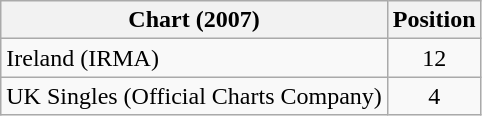<table class="wikitable">
<tr>
<th>Chart (2007)</th>
<th>Position</th>
</tr>
<tr>
<td>Ireland (IRMA)</td>
<td align="center">12</td>
</tr>
<tr>
<td>UK Singles (Official Charts Company)</td>
<td align="center">4</td>
</tr>
</table>
